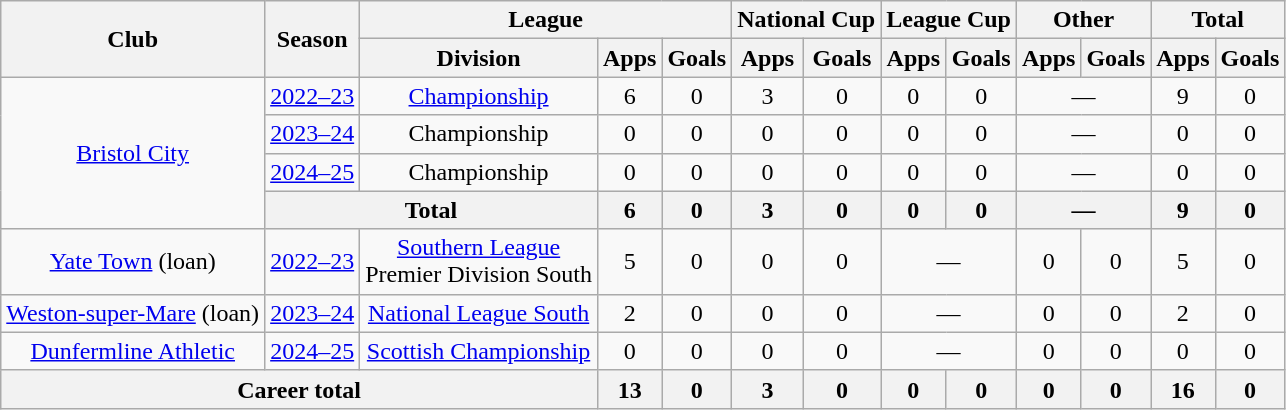<table class=wikitable style="text-align: center">
<tr>
<th rowspan=2>Club</th>
<th rowspan=2>Season</th>
<th colspan=3>League</th>
<th colspan=2>National Cup</th>
<th colspan=2>League Cup</th>
<th colspan=2>Other</th>
<th colspan=2>Total</th>
</tr>
<tr>
<th>Division</th>
<th>Apps</th>
<th>Goals</th>
<th>Apps</th>
<th>Goals</th>
<th>Apps</th>
<th>Goals</th>
<th>Apps</th>
<th>Goals</th>
<th>Apps</th>
<th>Goals</th>
</tr>
<tr>
<td rowspan=4><a href='#'>Bristol City</a></td>
<td><a href='#'>2022–23</a></td>
<td><a href='#'>Championship</a></td>
<td>6</td>
<td>0</td>
<td>3</td>
<td>0</td>
<td>0</td>
<td>0</td>
<td colspan=2>—</td>
<td>9</td>
<td>0</td>
</tr>
<tr>
<td><a href='#'>2023–24</a></td>
<td>Championship</td>
<td>0</td>
<td>0</td>
<td>0</td>
<td>0</td>
<td>0</td>
<td>0</td>
<td colspan=2>—</td>
<td>0</td>
<td>0</td>
</tr>
<tr>
<td><a href='#'>2024–25</a></td>
<td>Championship</td>
<td>0</td>
<td>0</td>
<td>0</td>
<td>0</td>
<td>0</td>
<td>0</td>
<td colspan=2>—</td>
<td>0</td>
<td>0</td>
</tr>
<tr>
<th colspan=2>Total</th>
<th>6</th>
<th>0</th>
<th>3</th>
<th>0</th>
<th>0</th>
<th>0</th>
<th colspan=2>—</th>
<th>9</th>
<th>0</th>
</tr>
<tr>
<td><a href='#'>Yate Town</a> (loan)</td>
<td><a href='#'>2022–23</a></td>
<td><a href='#'>Southern League</a><br>Premier Division South</td>
<td>5</td>
<td>0</td>
<td>0</td>
<td>0</td>
<td colspan=2>—</td>
<td>0</td>
<td>0</td>
<td>5</td>
<td>0</td>
</tr>
<tr>
<td><a href='#'>Weston-super-Mare</a> (loan)</td>
<td><a href='#'>2023–24</a></td>
<td><a href='#'>National League South</a></td>
<td>2</td>
<td>0</td>
<td>0</td>
<td>0</td>
<td colspan=2>—</td>
<td>0</td>
<td>0</td>
<td>2</td>
<td>0</td>
</tr>
<tr>
<td><a href='#'>Dunfermline Athletic</a></td>
<td><a href='#'>2024–25</a></td>
<td><a href='#'>Scottish Championship</a></td>
<td>0</td>
<td>0</td>
<td>0</td>
<td>0</td>
<td colspan=2>—</td>
<td>0</td>
<td>0</td>
<td>0</td>
<td>0</td>
</tr>
<tr>
<th colspan=3>Career total</th>
<th>13</th>
<th>0</th>
<th>3</th>
<th>0</th>
<th>0</th>
<th>0</th>
<th>0</th>
<th>0</th>
<th>16</th>
<th>0</th>
</tr>
</table>
